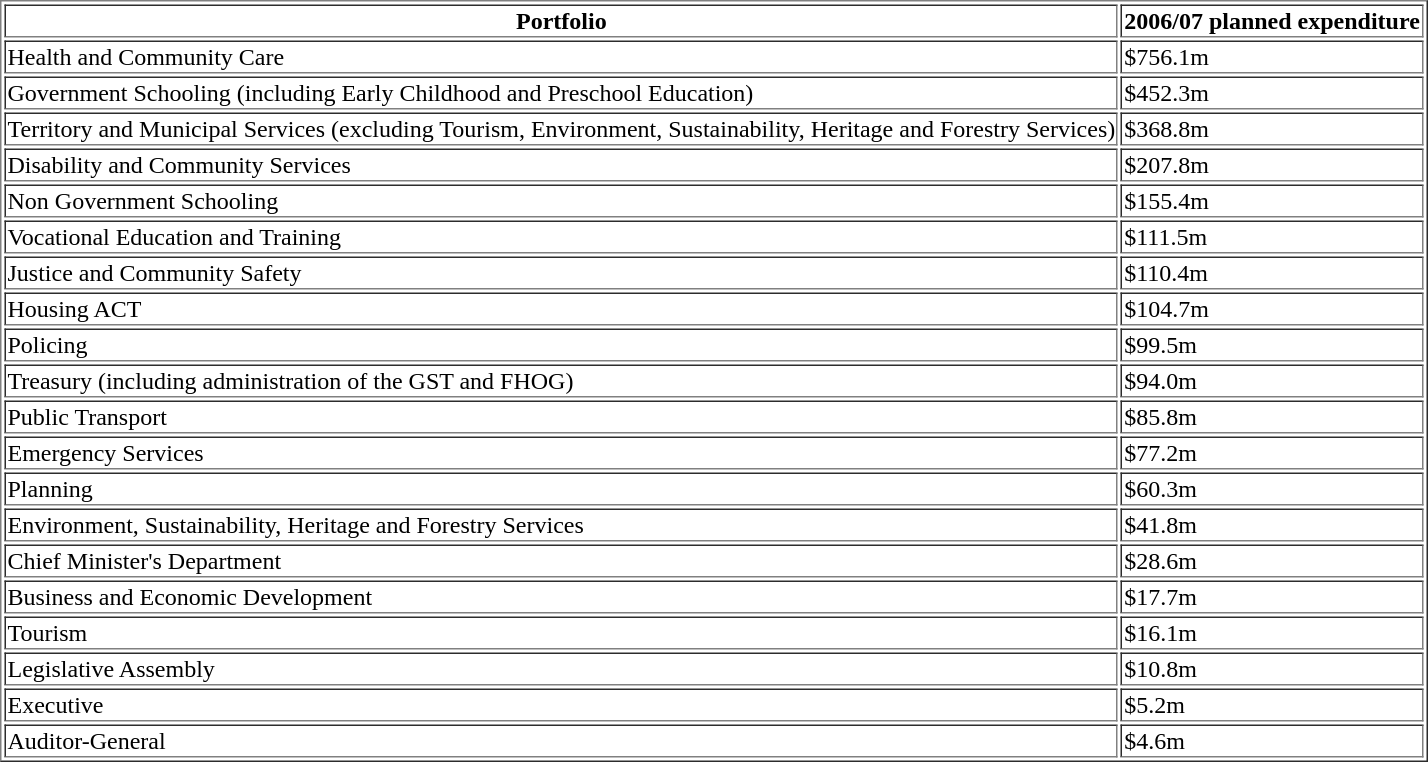<table border=1>
<tr>
<th>Portfolio</th>
<th>2006/07 planned expenditure</th>
</tr>
<tr>
<td>Health and Community Care</td>
<td>$756.1m</td>
</tr>
<tr>
<td>Government Schooling (including Early Childhood and Preschool Education)</td>
<td>$452.3m</td>
</tr>
<tr>
<td>Territory and Municipal Services (excluding Tourism, Environment, Sustainability, Heritage and Forestry Services)</td>
<td>$368.8m</td>
</tr>
<tr>
<td>Disability and Community Services</td>
<td>$207.8m</td>
</tr>
<tr>
<td>Non Government Schooling</td>
<td>$155.4m</td>
</tr>
<tr>
<td>Vocational Education and Training</td>
<td>$111.5m</td>
</tr>
<tr>
<td>Justice and Community Safety</td>
<td>$110.4m</td>
</tr>
<tr>
<td>Housing ACT</td>
<td>$104.7m</td>
</tr>
<tr>
<td>Policing</td>
<td>$99.5m</td>
</tr>
<tr>
<td>Treasury (including administration of the GST and FHOG)</td>
<td>$94.0m</td>
</tr>
<tr>
<td>Public Transport</td>
<td>$85.8m</td>
</tr>
<tr>
<td>Emergency Services</td>
<td>$77.2m</td>
</tr>
<tr>
<td>Planning</td>
<td>$60.3m</td>
</tr>
<tr>
<td>Environment, Sustainability, Heritage and Forestry Services</td>
<td>$41.8m</td>
</tr>
<tr>
<td>Chief Minister's Department</td>
<td>$28.6m</td>
</tr>
<tr>
<td>Business and Economic Development</td>
<td>$17.7m</td>
</tr>
<tr>
<td>Tourism</td>
<td>$16.1m</td>
</tr>
<tr>
<td>Legislative Assembly</td>
<td>$10.8m</td>
</tr>
<tr>
<td>Executive</td>
<td>$5.2m</td>
</tr>
<tr>
<td>Auditor-General</td>
<td>$4.6m</td>
</tr>
</table>
